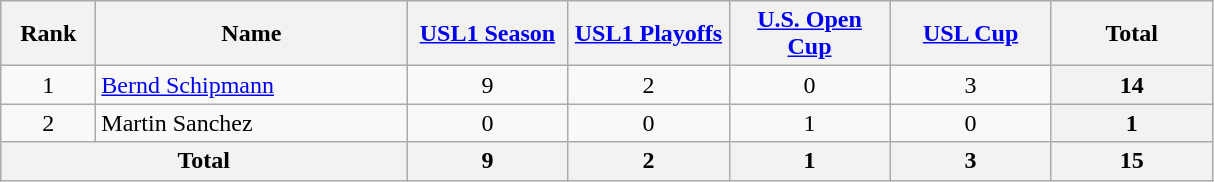<table class="wikitable sortable" style="text-align:center;">
<tr>
<th style="width:56px;">Rank</th>
<th style="width:200px;">Name</th>
<th style="width:100px;"><a href='#'>USL1 Season</a></th>
<th style="width:100px;"><a href='#'>USL1 Playoffs</a></th>
<th style="width:100px;"><a href='#'>U.S. Open Cup</a></th>
<th style="width:100px;"><a href='#'>USL Cup</a></th>
<th style="width:100px;">Total</th>
</tr>
<tr>
<td>1</td>
<td align="left" data-sort-value="Schipmann, Bernd"> <a href='#'>Bernd Schipmann</a></td>
<td>9</td>
<td>2</td>
<td>0</td>
<td>3</td>
<th>14</th>
</tr>
<tr>
<td>2</td>
<td align="left" data-sort-value="Sanchez, Martin"> Martin Sanchez</td>
<td>0</td>
<td>0</td>
<td>1</td>
<td>0</td>
<th>1</th>
</tr>
<tr>
<th colspan="2">Total</th>
<th>9</th>
<th>2</th>
<th>1</th>
<th>3</th>
<th>15</th>
</tr>
</table>
